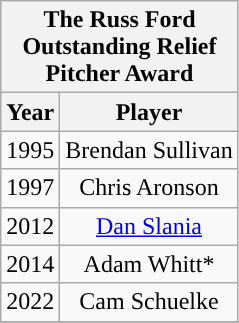<table class="wikitable" style="display: inline-table; margin-right: 20px; text-align:center">
<tr>
<th scope="col" colspan="2" style="width: 145px;">The Russ Ford Outstanding Relief Pitcher Award</th>
</tr>
<tr>
<th scope="col">Year</th>
<th scope="col">Player</th>
</tr>
<tr>
<td>1995</td>
<td>Brendan Sullivan</td>
</tr>
<tr>
<td>1997</td>
<td>Chris Aronson</td>
</tr>
<tr>
<td>2012</td>
<td><a href='#'>Dan Slania</a></td>
</tr>
<tr>
<td>2014</td>
<td>Adam Whitt*</td>
</tr>
<tr>
<td>2022</td>
<td>Cam Schuelke</td>
</tr>
<tr>
</tr>
</table>
